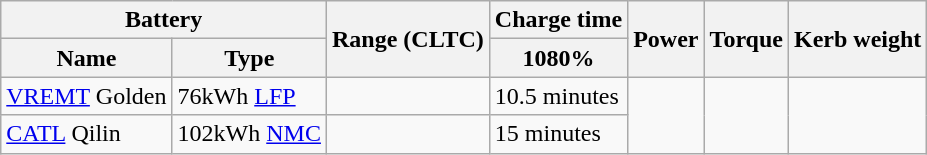<table class="wikitable">
<tr>
<th colspan="2">Battery</th>
<th rowspan="2">Range (CLTC)</th>
<th>Charge time</th>
<th rowspan="2">Power</th>
<th rowspan="2">Torque</th>
<th rowspan="2">Kerb weight</th>
</tr>
<tr>
<th>Name</th>
<th>Type</th>
<th>1080%</th>
</tr>
<tr>
<td><a href='#'>VREMT</a> Golden</td>
<td>76kWh <a href='#'>LFP</a></td>
<td></td>
<td>10.5 minutes</td>
<td rowspan="2"></td>
<td rowspan="2"></td>
<td rowspan="2"></td>
</tr>
<tr>
<td><a href='#'>CATL</a> Qilin</td>
<td>102kWh <a href='#'>NMC</a></td>
<td></td>
<td>15 minutes</td>
</tr>
</table>
